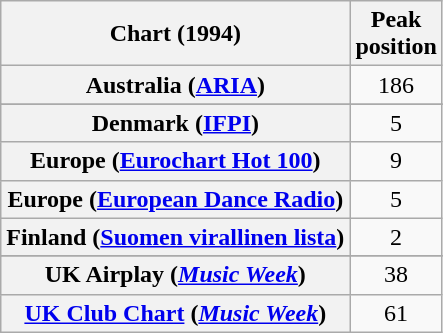<table class="wikitable sortable plainrowheaders">
<tr>
<th>Chart (1994)</th>
<th>Peak<br>position</th>
</tr>
<tr>
<th scope="row">Australia (<a href='#'>ARIA</a>)</th>
<td align="center">186</td>
</tr>
<tr>
</tr>
<tr>
</tr>
<tr>
</tr>
<tr>
<th scope="row">Denmark (<a href='#'>IFPI</a>)</th>
<td align="center">5</td>
</tr>
<tr>
<th scope="row">Europe (<a href='#'>Eurochart Hot 100</a>)</th>
<td align="center">9</td>
</tr>
<tr>
<th scope="row">Europe (<a href='#'>European Dance Radio</a>)</th>
<td align="center">5</td>
</tr>
<tr>
<th scope="row">Finland (<a href='#'>Suomen virallinen lista</a>)</th>
<td align="center">2</td>
</tr>
<tr>
</tr>
<tr>
</tr>
<tr>
</tr>
<tr>
</tr>
<tr>
</tr>
<tr>
</tr>
<tr>
</tr>
<tr>
</tr>
<tr>
</tr>
<tr>
</tr>
<tr>
<th scope="row">UK Airplay (<em><a href='#'>Music Week</a></em>)</th>
<td align="center">38</td>
</tr>
<tr>
<th scope="row"><a href='#'>UK Club Chart</a> (<em><a href='#'>Music Week</a></em>)</th>
<td align="center">61</td>
</tr>
</table>
